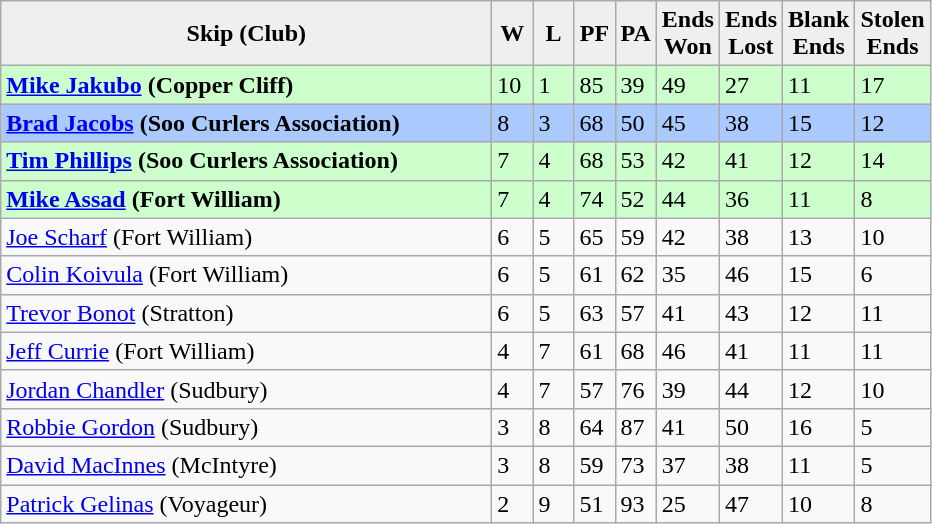<table class="wikitable">
<tr>
<th style="background:#efefef; width:320px;">Skip (Club)</th>
<th style="background:#efefef; width:20px;">W</th>
<th style="background:#efefef; width:20px;">L</th>
<th style="background:#efefef; width:20px;">PF</th>
<th style="background:#efefef; width:20px;">PA</th>
<th style="background:#efefef; width:20px;">Ends <br> Won</th>
<th style="background:#efefef; width:20px;">Ends <br> Lost</th>
<th style="background:#efefef; width:20px;">Blank <br> Ends</th>
<th style="background:#efefef; width:20px;">Stolen <br> Ends</th>
</tr>
<tr style="background:#cfc;">
<td><strong><a href='#'>Mike Jakubo</a> (Copper Cliff)</strong></td>
<td>10</td>
<td>1</td>
<td>85</td>
<td>39</td>
<td>49</td>
<td>27</td>
<td>11</td>
<td>17</td>
</tr>
<tr style="background:#aac9fc;">
<td><strong><a href='#'>Brad Jacobs</a> (Soo Curlers Association)</strong></td>
<td>8</td>
<td>3</td>
<td>68</td>
<td>50</td>
<td>45</td>
<td>38</td>
<td>15</td>
<td>12</td>
</tr>
<tr style="background:#cfc;">
<td><strong><a href='#'>Tim Phillips</a> (Soo Curlers Association)</strong></td>
<td>7</td>
<td>4</td>
<td>68</td>
<td>53</td>
<td>42</td>
<td>41</td>
<td>12</td>
<td>14</td>
</tr>
<tr style="background:#cfc;">
<td><strong><a href='#'>Mike Assad</a> (Fort William)</strong></td>
<td>7</td>
<td>4</td>
<td>74</td>
<td>52</td>
<td>44</td>
<td>36</td>
<td>11</td>
<td>8</td>
</tr>
<tr>
<td><a href='#'>Joe Scharf</a>  (Fort William)</td>
<td>6</td>
<td>5</td>
<td>65</td>
<td>59</td>
<td>42</td>
<td>38</td>
<td>13</td>
<td>10</td>
</tr>
<tr>
<td><a href='#'>Colin Koivula</a> (Fort William)</td>
<td>6</td>
<td>5</td>
<td>61</td>
<td>62</td>
<td>35</td>
<td>46</td>
<td>15</td>
<td>6</td>
</tr>
<tr>
<td><a href='#'>Trevor Bonot</a> (Stratton)</td>
<td>6</td>
<td>5</td>
<td>63</td>
<td>57</td>
<td>41</td>
<td>43</td>
<td>12</td>
<td>11</td>
</tr>
<tr>
<td><a href='#'>Jeff Currie</a> (Fort William)</td>
<td>4</td>
<td>7</td>
<td>61</td>
<td>68</td>
<td>46</td>
<td>41</td>
<td>11</td>
<td>11</td>
</tr>
<tr>
<td><a href='#'>Jordan Chandler</a> (Sudbury)</td>
<td>4</td>
<td>7</td>
<td>57</td>
<td>76</td>
<td>39</td>
<td>44</td>
<td>12</td>
<td>10</td>
</tr>
<tr>
<td><a href='#'>Robbie Gordon</a> (Sudbury)</td>
<td>3</td>
<td>8</td>
<td>64</td>
<td>87</td>
<td>41</td>
<td>50</td>
<td>16</td>
<td>5</td>
</tr>
<tr>
<td><a href='#'>David MacInnes</a> (McIntyre)</td>
<td>3</td>
<td>8</td>
<td>59</td>
<td>73</td>
<td>37</td>
<td>38</td>
<td>11</td>
<td>5</td>
</tr>
<tr>
<td><a href='#'>Patrick Gelinas</a> (Voyageur)</td>
<td>2</td>
<td>9</td>
<td>51</td>
<td>93</td>
<td>25</td>
<td>47</td>
<td>10</td>
<td>8</td>
</tr>
</table>
